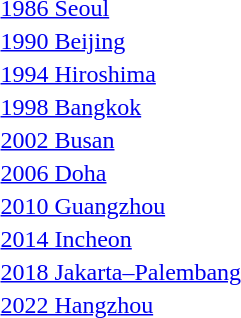<table>
<tr>
<td><a href='#'>1986 Seoul</a></td>
<td></td>
<td></td>
<td></td>
</tr>
<tr>
<td><a href='#'>1990 Beijing</a></td>
<td></td>
<td></td>
<td></td>
</tr>
<tr>
<td><a href='#'>1994 Hiroshima</a></td>
<td></td>
<td></td>
<td></td>
</tr>
<tr>
<td><a href='#'>1998 Bangkok</a></td>
<td></td>
<td></td>
<td></td>
</tr>
<tr>
<td><a href='#'>2002 Busan</a></td>
<td></td>
<td></td>
<td></td>
</tr>
<tr>
<td><a href='#'>2006 Doha</a></td>
<td></td>
<td></td>
<td></td>
</tr>
<tr>
<td><a href='#'>2010 Guangzhou</a></td>
<td></td>
<td></td>
<td></td>
</tr>
<tr>
<td><a href='#'>2014 Incheon</a></td>
<td></td>
<td></td>
<td></td>
</tr>
<tr>
<td><a href='#'>2018 Jakarta–Palembang</a></td>
<td></td>
<td></td>
<td></td>
</tr>
<tr>
<td><a href='#'>2022 Hangzhou</a></td>
<td></td>
<td></td>
<td></td>
</tr>
</table>
